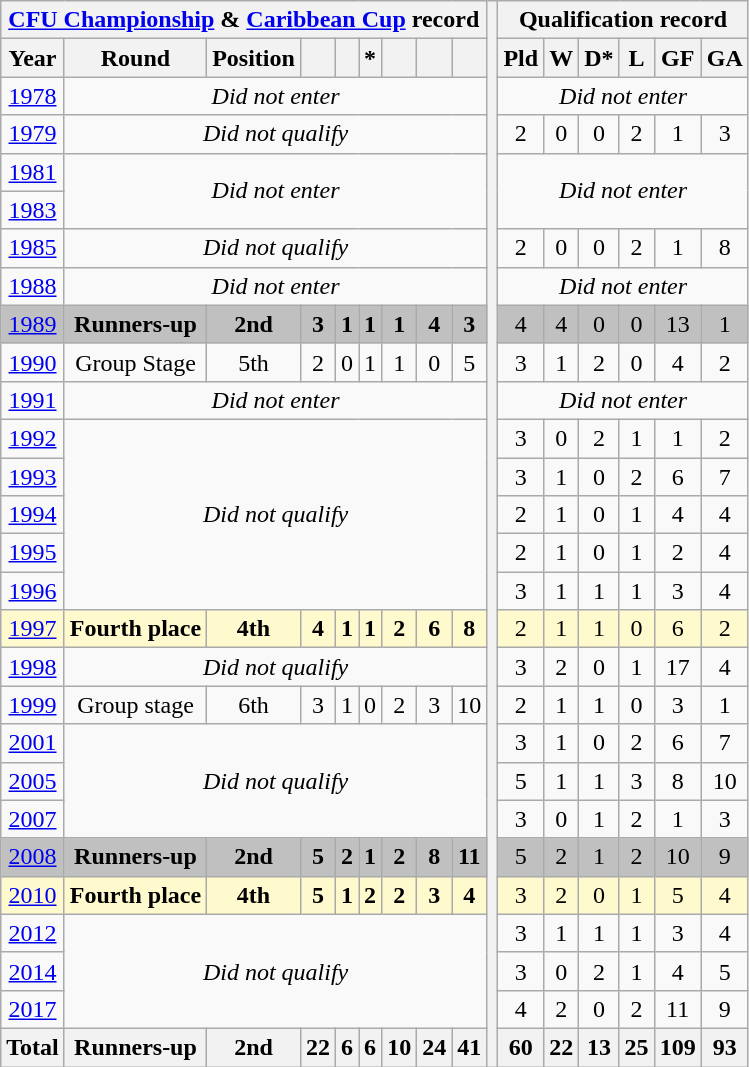<table class="wikitable" style="text-align:center">
<tr>
<th colspan=9><a href='#'>CFU Championship</a> & <a href='#'>Caribbean Cup</a> record</th>
<th rowspan=28></th>
<th colspan=6>Qualification record</th>
</tr>
<tr>
<th>Year</th>
<th>Round</th>
<th>Position</th>
<th></th>
<th></th>
<th>*</th>
<th></th>
<th></th>
<th></th>
<th>Pld</th>
<th>W</th>
<th>D*</th>
<th>L</th>
<th>GF</th>
<th>GA</th>
</tr>
<tr>
<td> <a href='#'>1978</a></td>
<td colspan=8><em>Did not enter</em></td>
<td colspan=6><em>Did not enter</em></td>
</tr>
<tr>
<td> <a href='#'>1979</a></td>
<td colspan=8><em>Did not qualify</em></td>
<td>2</td>
<td>0</td>
<td>0</td>
<td>2</td>
<td>1</td>
<td>3</td>
</tr>
<tr>
<td> <a href='#'>1981</a></td>
<td colspan=8 rowspan=2><em>Did not enter</em></td>
<td colspan=6 rowspan=2><em>Did not enter</em></td>
</tr>
<tr>
<td> <a href='#'>1983</a></td>
</tr>
<tr>
<td> <a href='#'>1985</a></td>
<td colspan=8><em>Did not qualify</em></td>
<td>2</td>
<td>0</td>
<td>0</td>
<td>2</td>
<td>1</td>
<td>8</td>
</tr>
<tr>
<td> <a href='#'>1988</a></td>
<td colspan=8><em>Did not enter</em></td>
<td colspan=6><em>Did not enter</em></td>
</tr>
<tr bgcolor=silver>
<td> <a href='#'>1989</a></td>
<td><strong>Runners-up</strong></td>
<td><strong>2nd</strong></td>
<td><strong>3</strong></td>
<td><strong>1</strong></td>
<td><strong>1</strong></td>
<td><strong>1</strong></td>
<td><strong>4</strong></td>
<td><strong>3</strong></td>
<td>4</td>
<td>4</td>
<td>0</td>
<td>0</td>
<td>13</td>
<td>1</td>
</tr>
<tr>
<td> <a href='#'>1990</a></td>
<td>Group Stage</td>
<td>5th</td>
<td>2</td>
<td>0</td>
<td>1</td>
<td>1</td>
<td>0</td>
<td>5</td>
<td>3</td>
<td>1</td>
<td>2</td>
<td>0</td>
<td>4</td>
<td>2</td>
</tr>
<tr>
<td> <a href='#'>1991</a></td>
<td colspan=8><em>Did not enter</em></td>
<td colspan=6><em>Did not enter</em></td>
</tr>
<tr>
<td> <a href='#'>1992</a></td>
<td colspan=8 rowspan=5><em>Did not qualify</em></td>
<td>3</td>
<td>0</td>
<td>2</td>
<td>1</td>
<td>1</td>
<td>2</td>
</tr>
<tr>
<td> <a href='#'>1993</a></td>
<td>3</td>
<td>1</td>
<td>0</td>
<td>2</td>
<td>6</td>
<td>7</td>
</tr>
<tr>
<td> <a href='#'>1994</a></td>
<td>2</td>
<td>1</td>
<td>0</td>
<td>1</td>
<td>4</td>
<td>4</td>
</tr>
<tr>
<td>  <a href='#'>1995</a></td>
<td>2</td>
<td>1</td>
<td>0</td>
<td>1</td>
<td>2</td>
<td>4</td>
</tr>
<tr>
<td> <a href='#'>1996</a></td>
<td>3</td>
<td>1</td>
<td>1</td>
<td>1</td>
<td>3</td>
<td>4</td>
</tr>
<tr bgcolor=LemonChiffon>
<td>  <a href='#'>1997</a></td>
<td><strong>Fourth place</strong></td>
<td><strong>4th</strong></td>
<td><strong>4</strong></td>
<td><strong>1</strong></td>
<td><strong>1</strong></td>
<td><strong>2</strong></td>
<td><strong>6</strong></td>
<td><strong>8</strong></td>
<td>2</td>
<td>1</td>
<td>1</td>
<td>0</td>
<td>6</td>
<td>2</td>
</tr>
<tr>
<td>  <a href='#'>1998</a></td>
<td colspan=8><em>Did not qualify</em></td>
<td>3</td>
<td>2</td>
<td>0</td>
<td>1</td>
<td>17</td>
<td>4</td>
</tr>
<tr>
<td> <a href='#'>1999</a></td>
<td>Group stage</td>
<td>6th</td>
<td>3</td>
<td>1</td>
<td>0</td>
<td>2</td>
<td>3</td>
<td>10</td>
<td>2</td>
<td>1</td>
<td>1</td>
<td>0</td>
<td>3</td>
<td>1</td>
</tr>
<tr>
<td> <a href='#'>2001</a></td>
<td colspan=8 rowspan=3><em>Did not qualify</em></td>
<td>3</td>
<td>1</td>
<td>0</td>
<td>2</td>
<td>6</td>
<td>7</td>
</tr>
<tr>
<td> <a href='#'>2005</a></td>
<td>5</td>
<td>1</td>
<td>1</td>
<td>3</td>
<td>8</td>
<td>10</td>
</tr>
<tr>
<td> <a href='#'>2007</a></td>
<td>3</td>
<td>0</td>
<td>1</td>
<td>2</td>
<td>1</td>
<td>3</td>
</tr>
<tr bgcolor=silver>
<td> <a href='#'>2008</a></td>
<td><strong>Runners-up</strong></td>
<td><strong>2nd</strong></td>
<td><strong>5</strong></td>
<td><strong>2</strong></td>
<td><strong>1</strong></td>
<td><strong>2</strong></td>
<td><strong>8</strong></td>
<td><strong>11</strong></td>
<td>5</td>
<td>2</td>
<td>1</td>
<td>2</td>
<td>10</td>
<td>9</td>
</tr>
<tr bgcolor=LemonChiffon>
<td> <a href='#'>2010</a></td>
<td><strong>Fourth place</strong></td>
<td><strong>4th</strong></td>
<td><strong>5</strong></td>
<td><strong>1</strong></td>
<td><strong>2</strong></td>
<td><strong>2</strong></td>
<td><strong>3</strong></td>
<td><strong>4</strong></td>
<td>3</td>
<td>2</td>
<td>0</td>
<td>1</td>
<td>5</td>
<td>4</td>
</tr>
<tr>
<td> <a href='#'>2012</a></td>
<td colspan=8 rowspan=3><em>Did not qualify</em></td>
<td>3</td>
<td>1</td>
<td>1</td>
<td>1</td>
<td>3</td>
<td>4</td>
</tr>
<tr>
<td> <a href='#'>2014</a></td>
<td>3</td>
<td>0</td>
<td>2</td>
<td>1</td>
<td>4</td>
<td>5</td>
</tr>
<tr>
<td> <a href='#'>2017</a></td>
<td>4</td>
<td>2</td>
<td>0</td>
<td>2</td>
<td>11</td>
<td>9</td>
</tr>
<tr>
<th>Total</th>
<th>Runners-up</th>
<th>2nd</th>
<th>22</th>
<th>6</th>
<th>6</th>
<th>10</th>
<th>24</th>
<th>41</th>
<th>60</th>
<th>22</th>
<th>13</th>
<th>25</th>
<th>109</th>
<th>93</th>
</tr>
</table>
